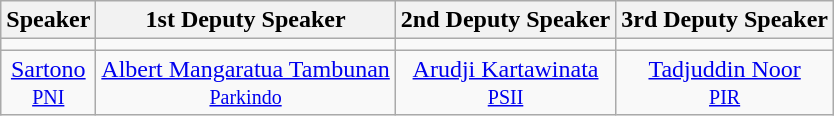<table class="wikitable" style="text-align: center">
<tr>
<th>Speaker</th>
<th>1st Deputy Speaker</th>
<th>2nd Deputy Speaker</th>
<th>3rd Deputy Speaker</th>
</tr>
<tr>
<td></td>
<td></td>
<td></td>
<td></td>
</tr>
<tr>
<td><a href='#'>Sartono</a><br><small><a href='#'>PNI</a></small></td>
<td><a href='#'>Albert Mangaratua Tambunan</a><br><small><a href='#'>Parkindo</a></small></td>
<td><a href='#'>Arudji Kartawinata</a><br><small><a href='#'>PSII</a></small></td>
<td><a href='#'>Tadjuddin Noor</a><br><small><a href='#'>PIR</a></small></td>
</tr>
</table>
